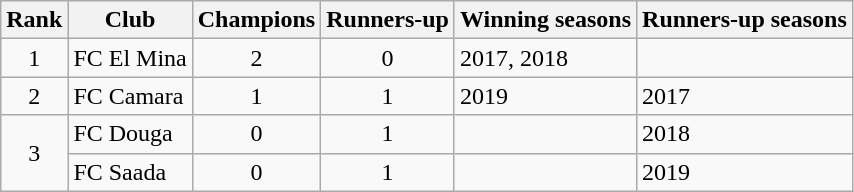<table class="wikitable">
<tr>
<th>Rank</th>
<th>Club</th>
<th>Champions</th>
<th>Runners-up</th>
<th>Winning seasons</th>
<th>Runners-up seasons</th>
</tr>
<tr>
<td align=center>1</td>
<td>FC El Mina</td>
<td align=center>2</td>
<td align=center>0</td>
<td>2017, 2018</td>
<td></td>
</tr>
<tr>
<td align=center>2</td>
<td>FC Camara</td>
<td align=center>1</td>
<td align=center>1</td>
<td>2019</td>
<td>2017</td>
</tr>
<tr>
<td align=center rowspan=2>3</td>
<td>FC Douga</td>
<td align=center>0</td>
<td align=center>1</td>
<td></td>
<td>2018</td>
</tr>
<tr>
<td>FC Saada</td>
<td align=center>0</td>
<td align=center>1</td>
<td></td>
<td>2019</td>
</tr>
</table>
